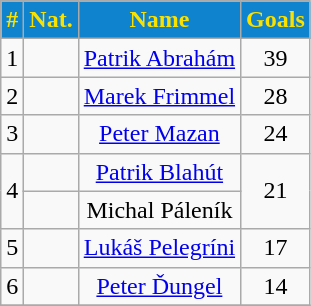<table class="wikitable" style="text-align:center;">
<tr>
<th style="color:#FBE100; background:#0f83ce;">#</th>
<th style="color:#FBE100; background:#0f83ce;">Nat.</th>
<th style="color:#FBE100; background:#0f83ce;">Name</th>
<th style="color:#FBE100; background:#0f83ce;">Goals</th>
</tr>
<tr>
<td>1</td>
<td></td>
<td><a href='#'>Patrik Abrahám</a></td>
<td>39</td>
</tr>
<tr>
<td>2</td>
<td></td>
<td><a href='#'>Marek Frimmel</a></td>
<td>28</td>
</tr>
<tr>
<td>3</td>
<td></td>
<td><a href='#'>Peter Mazan</a></td>
<td>24</td>
</tr>
<tr>
<td rowspan="2">4</td>
<td></td>
<td><a href='#'>Patrik Blahút</a></td>
<td rowspan="2">21</td>
</tr>
<tr>
<td></td>
<td>Michal Páleník</td>
</tr>
<tr>
<td>5</td>
<td></td>
<td><a href='#'>Lukáš Pelegríni</a></td>
<td>17</td>
</tr>
<tr>
<td>6</td>
<td></td>
<td><a href='#'>Peter Ďungel</a></td>
<td>14</td>
</tr>
<tr>
</tr>
</table>
